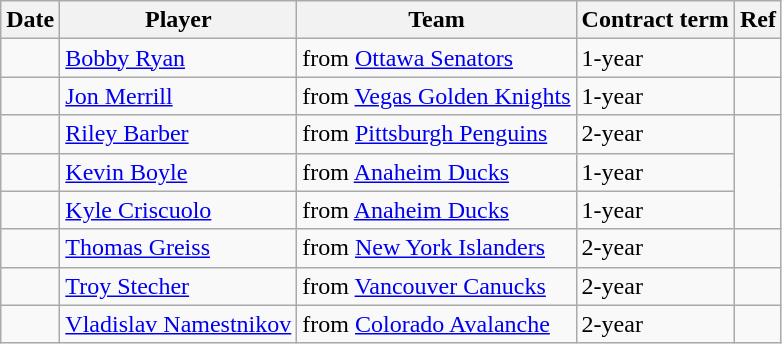<table class="wikitable">
<tr>
<th>Date</th>
<th>Player</th>
<th>Team</th>
<th>Contract term</th>
<th>Ref</th>
</tr>
<tr>
<td></td>
<td><a href='#'>Bobby Ryan</a></td>
<td>from <a href='#'>Ottawa Senators</a></td>
<td>1-year</td>
<td></td>
</tr>
<tr>
<td></td>
<td><a href='#'>Jon Merrill</a></td>
<td>from <a href='#'>Vegas Golden Knights</a></td>
<td>1-year</td>
<td></td>
</tr>
<tr>
<td></td>
<td><a href='#'>Riley Barber</a></td>
<td>from <a href='#'>Pittsburgh Penguins</a></td>
<td>2-year</td>
<td rowspan="3"></td>
</tr>
<tr>
<td></td>
<td><a href='#'>Kevin Boyle</a></td>
<td>from <a href='#'>Anaheim Ducks</a></td>
<td>1-year</td>
</tr>
<tr>
<td></td>
<td><a href='#'>Kyle Criscuolo</a></td>
<td>from <a href='#'>Anaheim Ducks</a></td>
<td>1-year</td>
</tr>
<tr>
<td></td>
<td><a href='#'>Thomas Greiss</a></td>
<td>from <a href='#'>New York Islanders</a></td>
<td>2-year</td>
<td></td>
</tr>
<tr>
<td></td>
<td><a href='#'>Troy Stecher</a></td>
<td>from <a href='#'>Vancouver Canucks</a></td>
<td>2-year</td>
<td></td>
</tr>
<tr>
<td></td>
<td><a href='#'>Vladislav Namestnikov</a></td>
<td>from <a href='#'>Colorado Avalanche</a></td>
<td>2-year</td>
<td></td>
</tr>
</table>
